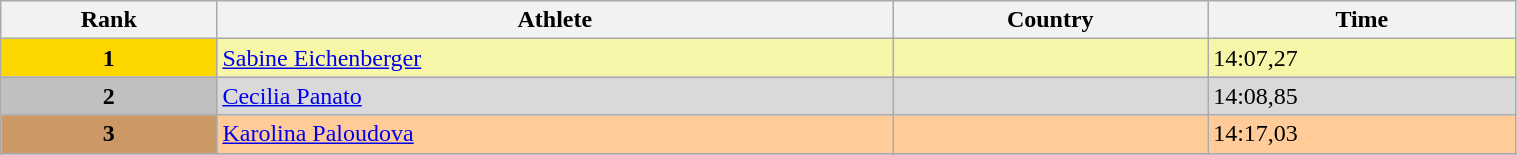<table class="wikitable" width=80% style="font-size:100%; text-align:left;">
<tr>
<th>Rank</th>
<th>Athlete</th>
<th>Country</th>
<th>Time</th>
</tr>
<tr align="center" valign="top" bgcolor="#F7F6A8">
<th style="background:#ffd700;">1</th>
<td align="left"><a href='#'>Sabine Eichenberger</a></td>
<td align="left"></td>
<td align="left">14:07,27</td>
</tr>
<tr align="center" valign="top" bgcolor="#D9D9D9">
<th style="background:#c0c0c0;">2</th>
<td align="left"><a href='#'>Cecilia Panato</a></td>
<td align="left"></td>
<td align="left">14:08,85</td>
</tr>
<tr align="center" valign="top" bgcolor="#FFCC99">
<th style="background:#cc9966;">3</th>
<td align="left"><a href='#'>Karolina Paloudova</a></td>
<td align="left"></td>
<td align="left">14:17,03</td>
</tr>
<tr align="center" valign="top" bgcolor="#FFFFFF">
</tr>
</table>
